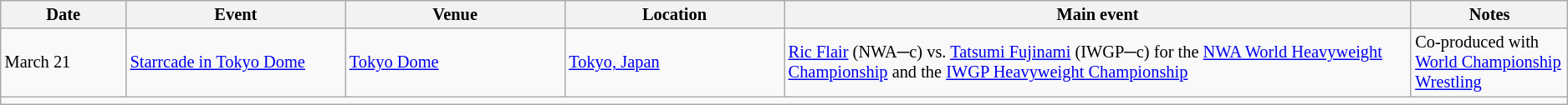<table class="sortable wikitable succession-box" style="font-size:85%;">
<tr>
<th width=8%>Date</th>
<th width=14%>Event</th>
<th width=14%>Venue</th>
<th width=14%>Location</th>
<th width=40%>Main event</th>
<th width=14%>Notes</th>
</tr>
<tr>
<td>March 21</td>
<td><a href='#'>Starrcade in Tokyo Dome</a></td>
<td><a href='#'>Tokyo Dome</a></td>
<td><a href='#'>Tokyo, Japan</a></td>
<td><a href='#'>Ric Flair</a> (NWA─c) vs. <a href='#'>Tatsumi Fujinami</a> (IWGP─c) for the <a href='#'>NWA World Heavyweight Championship</a> and the <a href='#'>IWGP Heavyweight Championship</a></td>
<td>Co-produced with <a href='#'>World Championship Wrestling</a></td>
</tr>
<tr>
<td colspan=6></td>
</tr>
</table>
